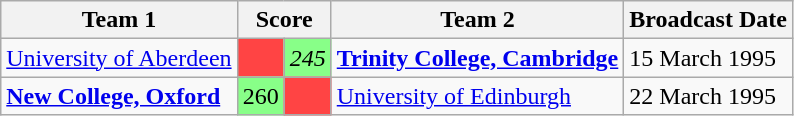<table class="wikitable" border="1">
<tr>
<th>Team 1</th>
<th colspan=2>Score</th>
<th>Team 2</th>
<th>Broadcast Date</th>
</tr>
<tr>
<td><a href='#'>University of Aberdeen</a></td>
<td style="background:#ff4444"></td>
<td style="background:#88ff88"><em>245</em></td>
<td><strong><a href='#'>Trinity College, Cambridge</a></strong></td>
<td>15 March 1995</td>
</tr>
<tr>
<td><strong><a href='#'>New College, Oxford</a></strong></td>
<td style="background:#88ff88">260</td>
<td style="background:#ff4444"></td>
<td><a href='#'>University of Edinburgh</a></td>
<td>22 March 1995</td>
</tr>
</table>
